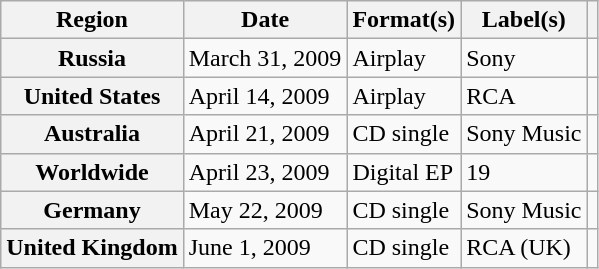<table class="wikitable plainrowheaders">
<tr>
<th scope="col">Region</th>
<th scope="col">Date</th>
<th scope="col">Format(s)</th>
<th scope="col">Label(s)</th>
<th scope="col"></th>
</tr>
<tr>
<th scope="row">Russia</th>
<td>March 31, 2009</td>
<td>Airplay</td>
<td>Sony</td>
<td style="text-align:center;"></td>
</tr>
<tr>
<th scope="row">United States</th>
<td>April 14, 2009</td>
<td>Airplay</td>
<td>RCA</td>
<td style="text-align:center;"></td>
</tr>
<tr>
<th scope="row">Australia</th>
<td>April 21, 2009</td>
<td>CD single</td>
<td>Sony Music</td>
<td style="text-align:center;"></td>
</tr>
<tr>
<th scope="row">Worldwide</th>
<td>April 23, 2009</td>
<td>Digital EP</td>
<td>19</td>
<td style="text-align:center;"></td>
</tr>
<tr>
<th scope="row">Germany</th>
<td>May 22, 2009</td>
<td>CD single</td>
<td>Sony Music</td>
<td style="text-align:center;"></td>
</tr>
<tr>
<th scope="row">United Kingdom</th>
<td>June 1, 2009</td>
<td>CD single</td>
<td>RCA (UK)</td>
<td style="text-align:center;"></td>
</tr>
</table>
